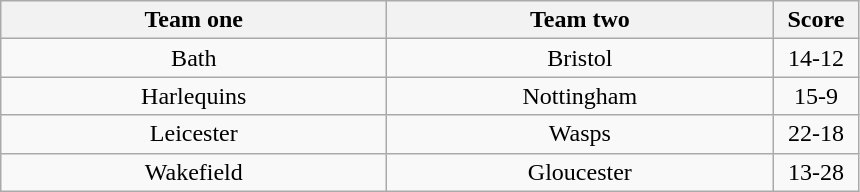<table class="wikitable" style="text-align: center">
<tr>
<th width=250>Team one</th>
<th width=250>Team two</th>
<th width=50>Score</th>
</tr>
<tr>
<td>Bath</td>
<td>Bristol</td>
<td>14-12</td>
</tr>
<tr>
<td>Harlequins</td>
<td>Nottingham</td>
<td>15-9</td>
</tr>
<tr>
<td>Leicester</td>
<td>Wasps</td>
<td>22-18</td>
</tr>
<tr>
<td>Wakefield</td>
<td>Gloucester</td>
<td>13-28</td>
</tr>
</table>
